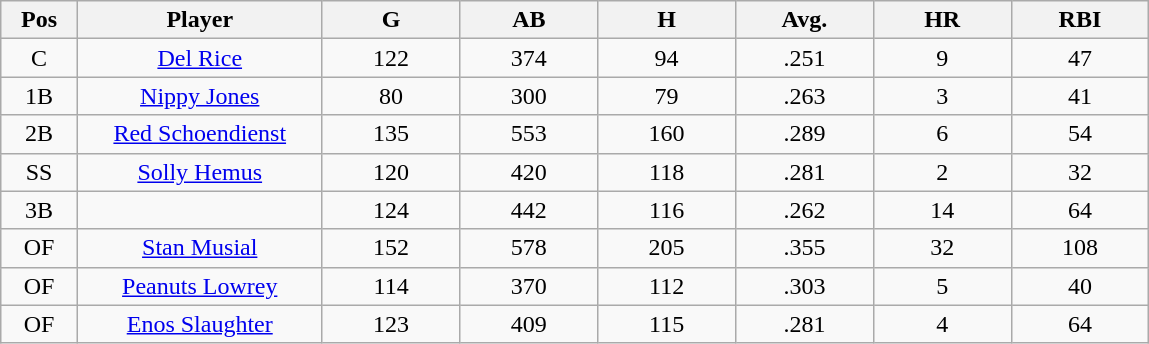<table class="wikitable sortable">
<tr>
<th bgcolor="#DDDDFF" width="5%">Pos</th>
<th bgcolor="#DDDDFF" width="16%">Player</th>
<th bgcolor="#DDDDFF" width="9%">G</th>
<th bgcolor="#DDDDFF" width="9%">AB</th>
<th bgcolor="#DDDDFF" width="9%">H</th>
<th bgcolor="#DDDDFF" width="9%">Avg.</th>
<th bgcolor="#DDDDFF" width="9%">HR</th>
<th bgcolor="#DDDDFF" width="9%">RBI</th>
</tr>
<tr align="center">
<td>C</td>
<td><a href='#'>Del Rice</a></td>
<td>122</td>
<td>374</td>
<td>94</td>
<td>.251</td>
<td>9</td>
<td>47</td>
</tr>
<tr align="center">
<td>1B</td>
<td><a href='#'>Nippy Jones</a></td>
<td>80</td>
<td>300</td>
<td>79</td>
<td>.263</td>
<td>3</td>
<td>41</td>
</tr>
<tr align="center">
<td>2B</td>
<td><a href='#'>Red Schoendienst</a></td>
<td>135</td>
<td>553</td>
<td>160</td>
<td>.289</td>
<td>6</td>
<td>54</td>
</tr>
<tr align="center">
<td>SS</td>
<td><a href='#'>Solly Hemus</a></td>
<td>120</td>
<td>420</td>
<td>118</td>
<td>.281</td>
<td>2</td>
<td>32</td>
</tr>
<tr align="center">
<td>3B</td>
<td></td>
<td>124</td>
<td>442</td>
<td>116</td>
<td>.262</td>
<td>14</td>
<td>64</td>
</tr>
<tr align="center">
<td>OF</td>
<td><a href='#'>Stan Musial</a></td>
<td>152</td>
<td>578</td>
<td>205</td>
<td>.355</td>
<td>32</td>
<td>108</td>
</tr>
<tr align="center">
<td>OF</td>
<td><a href='#'>Peanuts Lowrey</a></td>
<td>114</td>
<td>370</td>
<td>112</td>
<td>.303</td>
<td>5</td>
<td>40</td>
</tr>
<tr align="center">
<td>OF</td>
<td><a href='#'>Enos Slaughter</a></td>
<td>123</td>
<td>409</td>
<td>115</td>
<td>.281</td>
<td>4</td>
<td>64</td>
</tr>
</table>
